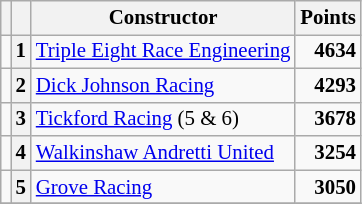<table class="wikitable" style="font-size: 87%;">
<tr>
<th></th>
<th></th>
<th>Constructor</th>
<th>Points</th>
</tr>
<tr>
<td></td>
<th>1</th>
<td><a href='#'>Triple Eight Race Engineering</a></td>
<td align="right"><strong>4634</strong></td>
</tr>
<tr>
<td></td>
<th>2</th>
<td><a href='#'>Dick Johnson Racing</a></td>
<td align="right"><strong>4293</strong></td>
</tr>
<tr>
<td></td>
<th>3</th>
<td><a href='#'>Tickford Racing</a> (5 & 6)</td>
<td align="right"><strong>3678</strong></td>
</tr>
<tr>
<td></td>
<th>4</th>
<td><a href='#'>Walkinshaw Andretti United</a></td>
<td align="right"><strong>3254</strong></td>
</tr>
<tr>
<td></td>
<th>5</th>
<td><a href='#'>Grove Racing</a></td>
<td align="right"><strong>3050</strong></td>
</tr>
<tr>
</tr>
</table>
